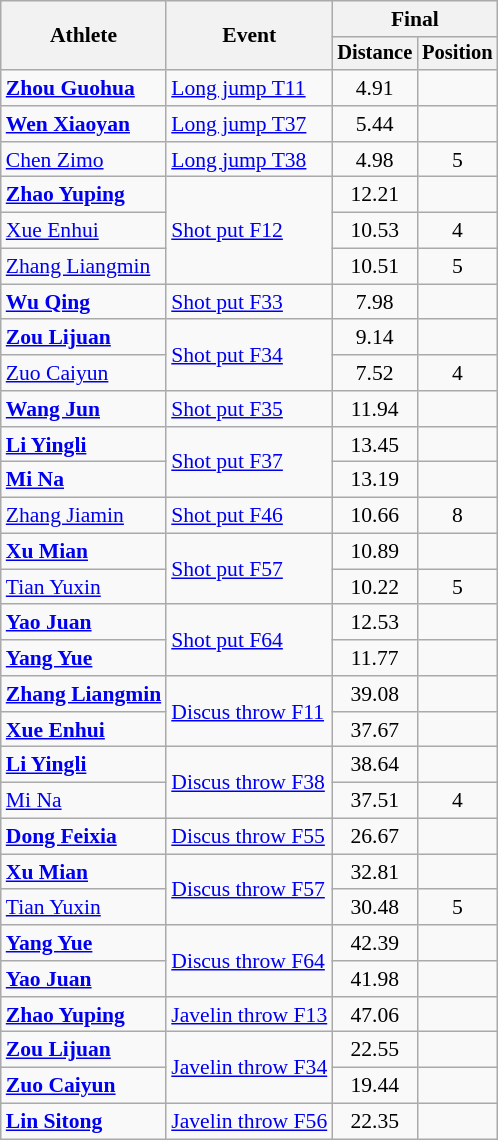<table class=wikitable style="font-size:90%">
<tr>
<th rowspan="2">Athlete</th>
<th rowspan="2">Event</th>
<th colspan="2">Final</th>
</tr>
<tr style="font-size:95%">
<th>Distance</th>
<th>Position</th>
</tr>
<tr align=center>
<td align=left><strong><a href='#'>Zhou Guohua</a></strong></td>
<td align=left><a href='#'>Long jump T11</a></td>
<td>4.91</td>
<td></td>
</tr>
<tr align=center>
<td align=left><strong><a href='#'>Wen Xiaoyan</a></strong></td>
<td align=left><a href='#'>Long jump T37</a></td>
<td>5.44</td>
<td></td>
</tr>
<tr align=center>
<td align=left><a href='#'>Chen Zimo</a></td>
<td align=left><a href='#'>Long jump T38</a></td>
<td>4.98</td>
<td>5</td>
</tr>
<tr align=center>
<td align=left><strong><a href='#'>Zhao Yuping</a></strong></td>
<td align=left rowspan=3><a href='#'>Shot put F12</a></td>
<td>12.21</td>
<td></td>
</tr>
<tr align=center>
<td align=left><a href='#'>Xue Enhui</a></td>
<td>10.53</td>
<td>4</td>
</tr>
<tr align=center>
<td align=left><a href='#'>Zhang Liangmin</a></td>
<td>10.51</td>
<td>5</td>
</tr>
<tr align=center>
<td align=left><strong><a href='#'>Wu Qing</a></strong></td>
<td align=left><a href='#'>Shot put F33</a></td>
<td>7.98</td>
<td></td>
</tr>
<tr align=center>
<td align=left><strong><a href='#'>Zou Lijuan</a></strong></td>
<td align=left rowspan=2><a href='#'>Shot put F34</a></td>
<td>9.14</td>
<td></td>
</tr>
<tr align=center>
<td align=left><a href='#'>Zuo Caiyun</a></td>
<td>7.52</td>
<td>4</td>
</tr>
<tr align=center>
<td align=left><strong><a href='#'>Wang Jun</a></strong></td>
<td align=left><a href='#'>Shot put F35</a></td>
<td>11.94</td>
<td></td>
</tr>
<tr align=center>
<td align=left><strong><a href='#'>Li Yingli</a></strong></td>
<td align=left rowspan=2><a href='#'>Shot put F37</a></td>
<td>13.45</td>
<td></td>
</tr>
<tr align=center>
<td align=left><strong><a href='#'>Mi Na</a></strong></td>
<td>13.19</td>
<td></td>
</tr>
<tr align=center>
<td align=left><a href='#'>Zhang Jiamin</a></td>
<td align=left><a href='#'>Shot put F46</a></td>
<td>10.66</td>
<td>8</td>
</tr>
<tr align=center>
<td align=left><strong><a href='#'>Xu Mian</a></strong></td>
<td align=left rowspan=2><a href='#'>Shot put F57</a></td>
<td>10.89</td>
<td></td>
</tr>
<tr align=center>
<td align=left><a href='#'>Tian Yuxin</a></td>
<td>10.22</td>
<td>5</td>
</tr>
<tr align=center>
<td align=left><strong><a href='#'>Yao Juan</a></strong></td>
<td align=left rowspan=2><a href='#'>Shot put F64</a></td>
<td>12.53</td>
<td></td>
</tr>
<tr align=center>
<td align=left><strong><a href='#'>Yang Yue</a></strong></td>
<td>11.77</td>
<td></td>
</tr>
<tr align=center>
<td align=left><strong><a href='#'>Zhang Liangmin</a></strong></td>
<td align=left rowspan=2><a href='#'>Discus throw F11</a></td>
<td>39.08</td>
<td></td>
</tr>
<tr align=center>
<td align=left><strong><a href='#'>Xue Enhui</a></strong></td>
<td>37.67</td>
<td></td>
</tr>
<tr align=center>
<td align=left><strong><a href='#'>Li Yingli</a></strong></td>
<td align=left rowspan=2><a href='#'>Discus throw F38</a></td>
<td>38.64</td>
<td></td>
</tr>
<tr align=center>
<td align=left><a href='#'>Mi Na</a></td>
<td>37.51</td>
<td>4</td>
</tr>
<tr align=center>
<td align=left><strong><a href='#'>Dong Feixia</a></strong></td>
<td align=left><a href='#'>Discus throw F55</a></td>
<td>26.67</td>
<td></td>
</tr>
<tr align=center>
<td align=left><strong><a href='#'>Xu Mian</a></strong></td>
<td rowspan="2" align="left"><a href='#'>Discus throw F57</a></td>
<td>32.81</td>
<td></td>
</tr>
<tr align=center>
<td align=left><a href='#'>Tian Yuxin</a></td>
<td>30.48</td>
<td>5</td>
</tr>
<tr align=center>
<td align=left><strong><a href='#'>Yang Yue</a></strong></td>
<td align=left rowspan=2><a href='#'>Discus throw F64</a></td>
<td>42.39</td>
<td></td>
</tr>
<tr align=center>
<td align=left><strong><a href='#'>Yao Juan</a></strong></td>
<td>41.98</td>
<td></td>
</tr>
<tr align=center>
<td align=left><strong><a href='#'>Zhao Yuping</a></strong></td>
<td align=left><a href='#'>Javelin throw F13</a></td>
<td>47.06 <strong></strong></td>
<td></td>
</tr>
<tr align=center>
<td align=left><strong><a href='#'>Zou Lijuan</a></strong></td>
<td align=left rowspan=2><a href='#'>Javelin throw F34</a></td>
<td>22.55 <strong></strong></td>
<td></td>
</tr>
<tr align=center>
<td align=left><strong><a href='#'>Zuo Caiyun</a></strong></td>
<td>19.44</td>
<td></td>
</tr>
<tr align=center>
<td align=left><strong><a href='#'>Lin Sitong</a></strong></td>
<td align=left><a href='#'>Javelin throw F56</a></td>
<td>22.35</td>
<td></td>
</tr>
</table>
